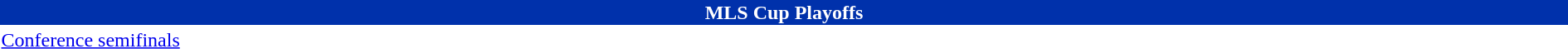<table class="toccolours collapsible collapsed" style="width:100%;">
<tr>
<th colspan="11" style="background:#0031ab; color:#fff;">MLS Cup Playoffs</th>
</tr>
<tr>
<td><a href='#'>Conference semifinals</a><br></td>
</tr>
</table>
